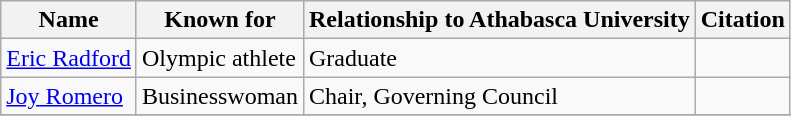<table class="wikitable">
<tr>
<th>Name</th>
<th>Known for</th>
<th>Relationship to Athabasca University</th>
<th>Citation</th>
</tr>
<tr>
<td><a href='#'>Eric Radford</a></td>
<td>Olympic athlete</td>
<td>Graduate</td>
<td></td>
</tr>
<tr>
<td><a href='#'>Joy Romero</a></td>
<td>Businesswoman</td>
<td>Chair, Governing Council</td>
<td></td>
</tr>
<tr>
</tr>
</table>
